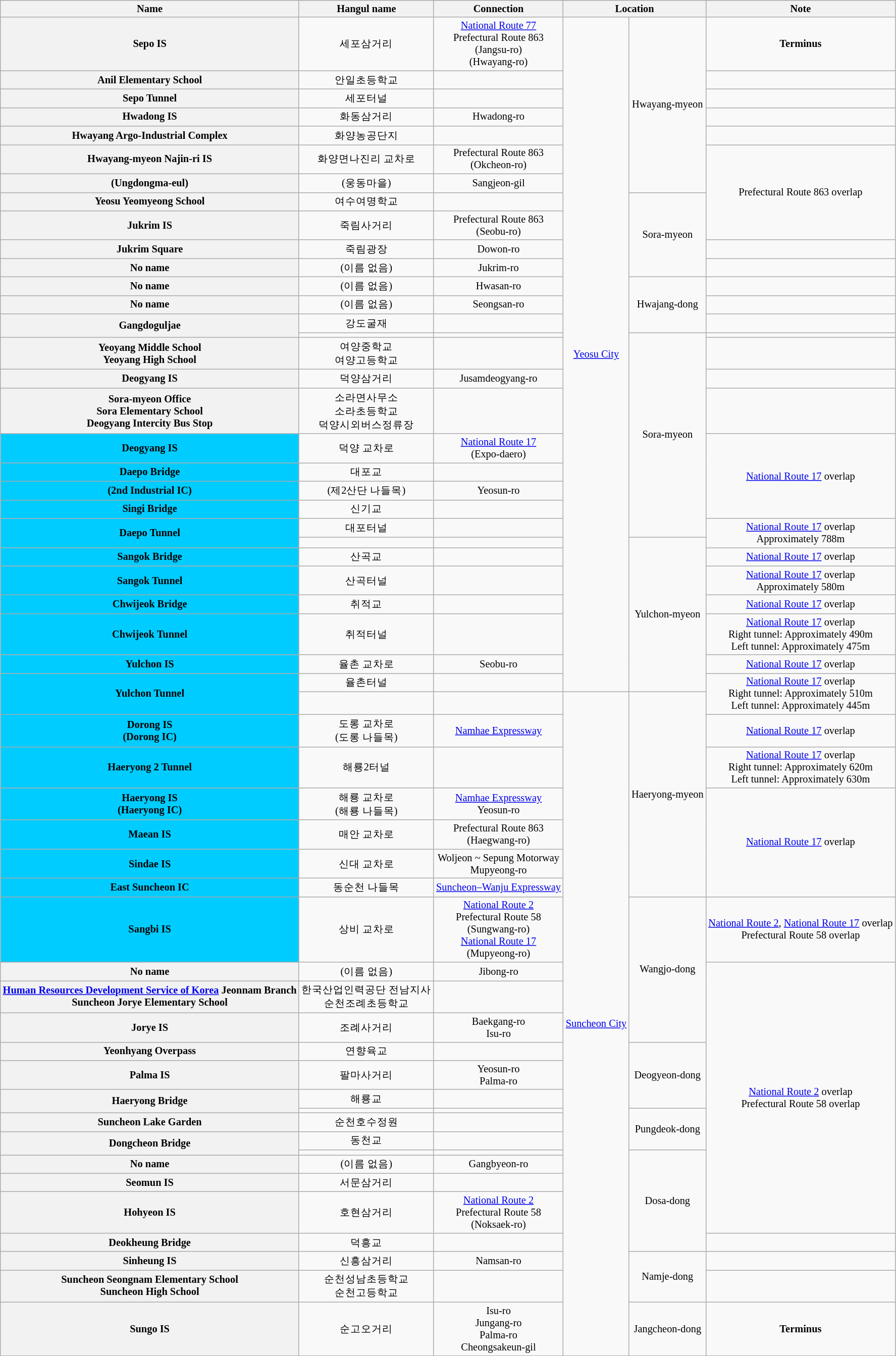<table class="wikitable" style="font-size: 85%; text-align: center;">
<tr>
<th>Name </th>
<th>Hangul name</th>
<th>Connection</th>
<th colspan="2">Location</th>
<th>Note</th>
</tr>
<tr>
<th>Sepo IS</th>
<td>세포삼거리</td>
<td><a href='#'>National Route 77</a><br>Prefectural Route 863<br>(Jangsu-ro)<br>(Hwayang-ro)</td>
<td rowspan=30><a href='#'>Yeosu City</a></td>
<td rowspan=7>Hwayang-myeon</td>
<td><strong>Terminus</strong></td>
</tr>
<tr>
<th>Anil Elementary School</th>
<td>안일초등학교</td>
<td></td>
<td></td>
</tr>
<tr>
<th>Sepo Tunnel</th>
<td>세포터널</td>
<td></td>
<td></td>
</tr>
<tr>
<th>Hwadong IS</th>
<td>화동삼거리</td>
<td>Hwadong-ro</td>
<td></td>
</tr>
<tr>
<th>Hwayang Argo-Industrial Complex</th>
<td>화양농공단지</td>
<td></td>
<td></td>
</tr>
<tr>
<th>Hwayang-myeon Najin-ri IS</th>
<td>화양면나진리 교차로</td>
<td>Prefectural Route 863<br>(Okcheon-ro)</td>
<td rowspan=4>Prefectural Route 863 overlap</td>
</tr>
<tr>
<th>(Ungdongma-eul)</th>
<td>(웅동마을)</td>
<td>Sangjeon-gil</td>
</tr>
<tr>
<th>Yeosu Yeomyeong School</th>
<td>여수여명학교</td>
<td></td>
<td rowspan=4>Sora-myeon</td>
</tr>
<tr>
<th>Jukrim IS</th>
<td>죽림사거리</td>
<td>Prefectural Route 863<br>(Seobu-ro)</td>
</tr>
<tr>
<th>Jukrim Square</th>
<td>죽림광장</td>
<td>Dowon-ro</td>
<td></td>
</tr>
<tr>
<th>No name</th>
<td>(이름 없음)</td>
<td>Jukrim-ro</td>
<td></td>
</tr>
<tr>
<th>No name</th>
<td>(이름 없음)</td>
<td>Hwasan-ro</td>
<td rowspan=3>Hwajang-dong</td>
<td></td>
</tr>
<tr>
<th>No name</th>
<td>(이름 없음)</td>
<td>Seongsan-ro</td>
<td></td>
</tr>
<tr>
<th rowspan=2>Gangdoguljae</th>
<td>강도굴재</td>
<td></td>
<td></td>
</tr>
<tr>
<td></td>
<td></td>
<td rowspan=9>Sora-myeon</td>
<td></td>
</tr>
<tr>
<th>Yeoyang Middle School<br>Yeoyang High School</th>
<td>여양중학교<br>여양고등학교</td>
<td></td>
<td></td>
</tr>
<tr>
<th>Deogyang IS</th>
<td>덕양삼거리</td>
<td>Jusamdeogyang-ro</td>
<td></td>
</tr>
<tr>
<th>Sora-myeon Office<br>Sora Elementary School<br>Deogyang Intercity Bus Stop</th>
<td>소라면사무소<br>소라초등학교<br>덕양시외버스정류장</td>
<td></td>
<td></td>
</tr>
<tr>
<th style="background-color: #00CCFF;">Deogyang IS</th>
<td>덕양 교차로</td>
<td><a href='#'>National Route 17</a><br>(Expo-daero)</td>
<td rowspan=4><a href='#'>National Route 17</a> overlap</td>
</tr>
<tr>
<th style="background-color: #00CCFF;">Daepo Bridge</th>
<td>대포교</td>
<td></td>
</tr>
<tr>
<th style="background-color: #00CCFF;">(2nd Industrial IC)</th>
<td>(제2산단 나들목)</td>
<td>Yeosun-ro</td>
</tr>
<tr>
<th style="background-color: #00CCFF;">Singi Bridge</th>
<td>신기교</td>
<td></td>
</tr>
<tr>
<th rowspan=2 style="background-color: #00CCFF;">Daepo Tunnel</th>
<td>대포터널</td>
<td></td>
<td rowspan=2><a href='#'>National Route 17</a> overlap<br>Approximately 788m</td>
</tr>
<tr>
<td></td>
<td></td>
<td rowspan=7>Yulchon-myeon</td>
</tr>
<tr>
<th style="background-color: #00CCFF;">Sangok Bridge</th>
<td>산곡교</td>
<td></td>
<td><a href='#'>National Route 17</a> overlap</td>
</tr>
<tr>
<th style="background-color: #00CCFF;">Sangok Tunnel</th>
<td>산곡터널</td>
<td></td>
<td><a href='#'>National Route 17</a> overlap<br>Approximately 580m</td>
</tr>
<tr>
<th style="background-color: #00CCFF;">Chwijeok Bridge</th>
<td>취적교</td>
<td></td>
<td><a href='#'>National Route 17</a> overlap</td>
</tr>
<tr>
<th style="background-color: #00CCFF;">Chwijeok Tunnel</th>
<td>취적터널</td>
<td></td>
<td><a href='#'>National Route 17</a> overlap<br>Right tunnel: Approximately 490m<br>Left tunnel: Approximately 475m</td>
</tr>
<tr>
<th style="background-color: #00CCFF;">Yulchon IS</th>
<td>율촌 교차로</td>
<td>Seobu-ro</td>
<td><a href='#'>National Route 17</a> overlap</td>
</tr>
<tr>
<th rowspan=2 style="background-color: #00CCFF;">Yulchon Tunnel</th>
<td>율촌터널</td>
<td></td>
<td rowspan=2><a href='#'>National Route 17</a> overlap<br>Right tunnel: Approximately 510m<br>Left tunnel: Approximately 445m</td>
</tr>
<tr>
<td></td>
<td></td>
<td rowspan=25><a href='#'>Suncheon City</a></td>
<td rowspan=7>Haeryong-myeon</td>
</tr>
<tr>
<th style="background-color: #00CCFF;">Dorong IS<br>(Dorong IC)</th>
<td>도롱 교차로<br>(도롱 나들목)</td>
<td><a href='#'>Namhae Expressway</a></td>
<td><a href='#'>National Route 17</a> overlap</td>
</tr>
<tr>
<th style="background-color: #00CCFF;">Haeryong 2 Tunnel</th>
<td>해룡2터널</td>
<td></td>
<td><a href='#'>National Route 17</a> overlap<br>Right tunnel: Approximately 620m<br>Left tunnel: Approximately 630m</td>
</tr>
<tr>
<th style="background-color: #00CCFF;">Haeryong IS<br>(Haeryong IC)</th>
<td>해룡 교차로<br>(해룡 나들목)</td>
<td><a href='#'>Namhae Expressway</a><br>Yeosun-ro</td>
<td rowspan=4><a href='#'>National Route 17</a> overlap</td>
</tr>
<tr>
<th style="background-color: #00CCFF;">Maean IS</th>
<td>매안 교차로</td>
<td>Prefectural Route 863<br>(Haegwang-ro)</td>
</tr>
<tr>
<th style="background-color: #00CCFF;">Sindae IS</th>
<td>신대 교차로</td>
<td>Woljeon ~ Sepung Motorway<br>Mupyeong-ro</td>
</tr>
<tr>
<th style="background-color: #00CCFF;">East Suncheon IC</th>
<td>동순천 나들목</td>
<td><a href='#'>Suncheon–Wanju Expressway</a></td>
</tr>
<tr>
<th style="background-color: #00CCFF;">Sangbi IS</th>
<td>상비 교차로</td>
<td><a href='#'>National Route 2</a><br>Prefectural Route 58<br>(Sungwang-ro)<br><a href='#'>National Route 17</a><br>(Mupyeong-ro)</td>
<td rowspan=4>Wangjo-dong</td>
<td><a href='#'>National Route 2</a>, <a href='#'>National Route 17</a> overlap<br>Prefectural Route 58 overlap</td>
</tr>
<tr>
<th>No name</th>
<td>(이름 없음)</td>
<td>Jibong-ro</td>
<td rowspan=13><a href='#'>National Route 2</a> overlap<br>Prefectural Route 58 overlap</td>
</tr>
<tr>
<th><a href='#'>Human Resources Development Service of Korea</a> Jeonnam Branch<br>Suncheon Jorye Elementary School</th>
<td>한국산업인력공단 전남지사<br>순천조례초등학교</td>
<td></td>
</tr>
<tr>
<th>Jorye IS</th>
<td>조례사거리</td>
<td>Baekgang-ro<br>Isu-ro</td>
</tr>
<tr>
<th>Yeonhyang Overpass</th>
<td>연향육교</td>
<td></td>
<td rowspan=3>Deogyeon-dong</td>
</tr>
<tr>
<th>Palma IS</th>
<td>팔마사거리</td>
<td>Yeosun-ro<br>Palma-ro</td>
</tr>
<tr>
<th rowspan=2>Haeryong Bridge</th>
<td>해룡교</td>
<td></td>
</tr>
<tr>
<td></td>
<td></td>
<td rowspan=3>Pungdeok-dong</td>
</tr>
<tr>
<th>Suncheon Lake Garden</th>
<td>순천호수정원</td>
<td></td>
</tr>
<tr>
<th rowspan=2>Dongcheon Bridge</th>
<td>동천교</td>
<td></td>
</tr>
<tr>
<td></td>
<td></td>
<td rowspan=5>Dosa-dong</td>
</tr>
<tr>
<th>No name</th>
<td>(이름 없음)</td>
<td>Gangbyeon-ro</td>
</tr>
<tr>
<th>Seomun IS</th>
<td>서문삼거리</td>
<td></td>
</tr>
<tr>
<th>Hohyeon IS</th>
<td>호현삼거리</td>
<td><a href='#'>National Route 2</a><br>Prefectural Route 58<br>(Noksaek-ro)</td>
</tr>
<tr>
<th>Deokheung Bridge</th>
<td>덕흥교</td>
<td></td>
<td></td>
</tr>
<tr>
<th>Sinheung IS</th>
<td>신흥삼거리</td>
<td>Namsan-ro</td>
<td rowspan=2>Namje-dong</td>
<td></td>
</tr>
<tr>
<th>Suncheon Seongnam Elementary School<br>Suncheon High School</th>
<td>순천성남초등학교<br>순천고등학교</td>
<td></td>
<td></td>
</tr>
<tr>
<th>Sungo IS</th>
<td>순고오거리</td>
<td>Isu-ro<br>Jungang-ro<br>Palma-ro<br>Cheongsakeun-gil</td>
<td>Jangcheon-dong</td>
<td><strong>Terminus</strong></td>
</tr>
<tr>
</tr>
</table>
